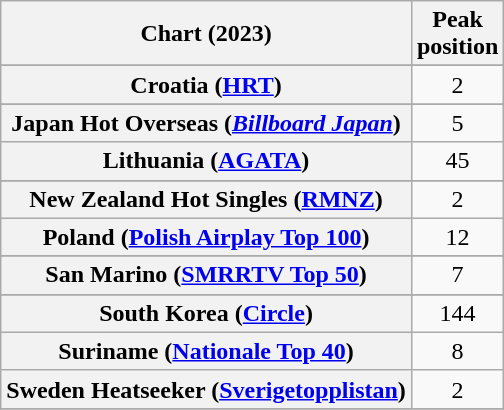<table class="wikitable sortable plainrowheaders" style="text-align:center">
<tr>
<th scope="col">Chart (2023)</th>
<th scope="col">Peak<br>position</th>
</tr>
<tr>
</tr>
<tr>
</tr>
<tr>
</tr>
<tr>
</tr>
<tr>
</tr>
<tr>
</tr>
<tr>
</tr>
<tr>
<th scope="row">Croatia (<a href='#'>HRT</a>)</th>
<td>2</td>
</tr>
<tr>
</tr>
<tr>
</tr>
<tr>
</tr>
<tr>
</tr>
<tr>
</tr>
<tr>
</tr>
<tr>
</tr>
<tr>
<th scope="row">Japan Hot Overseas (<em><a href='#'>Billboard Japan</a></em>)</th>
<td>5</td>
</tr>
<tr>
<th scope="row">Lithuania (<a href='#'>AGATA</a>)</th>
<td>45</td>
</tr>
<tr>
</tr>
<tr>
</tr>
<tr>
<th scope="row">New Zealand Hot Singles (<a href='#'>RMNZ</a>)</th>
<td>2</td>
</tr>
<tr>
<th scope="row">Poland (<a href='#'>Polish Airplay Top 100</a>)</th>
<td>12</td>
</tr>
<tr>
</tr>
<tr>
</tr>
<tr>
<th scope="row">San Marino (<a href='#'>SMRRTV Top 50</a>)</th>
<td>7</td>
</tr>
<tr>
</tr>
<tr>
<th scope="row">South Korea (<a href='#'>Circle</a>)</th>
<td>144</td>
</tr>
<tr>
<th scope="row">Suriname (<a href='#'>Nationale Top 40</a>)</th>
<td>8</td>
</tr>
<tr>
<th scope="row">Sweden Heatseeker (<a href='#'>Sverigetopplistan</a>)</th>
<td>2</td>
</tr>
<tr>
</tr>
<tr>
</tr>
<tr>
</tr>
<tr>
</tr>
<tr>
</tr>
</table>
